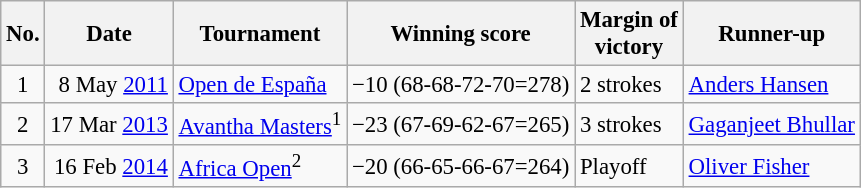<table class="wikitable" style="font-size:95%;">
<tr>
<th>No.</th>
<th>Date</th>
<th>Tournament</th>
<th>Winning score</th>
<th>Margin of<br>victory</th>
<th>Runner-up</th>
</tr>
<tr>
<td align=center>1</td>
<td align=right>8 May <a href='#'>2011</a></td>
<td><a href='#'>Open de España</a></td>
<td>−10 (68-68-72-70=278)</td>
<td>2 strokes</td>
<td> <a href='#'>Anders Hansen</a></td>
</tr>
<tr>
<td align=center>2</td>
<td align=right>17 Mar <a href='#'>2013</a></td>
<td><a href='#'>Avantha Masters</a><sup>1</sup></td>
<td>−23 (67-69-62-67=265)</td>
<td>3 strokes</td>
<td> <a href='#'>Gaganjeet Bhullar</a></td>
</tr>
<tr>
<td align=center>3</td>
<td align=right>16 Feb <a href='#'>2014</a></td>
<td><a href='#'>Africa Open</a><sup>2</sup></td>
<td>−20 (66-65-66-67=264)</td>
<td>Playoff</td>
<td> <a href='#'>Oliver Fisher</a></td>
</tr>
</table>
